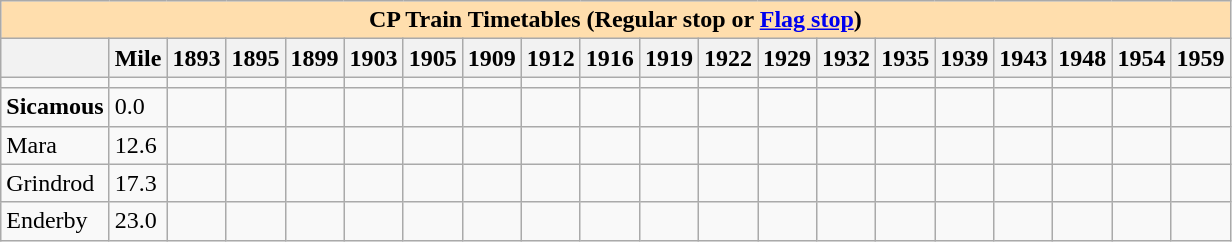<table class="wikitable">
<tr>
<th colspan="20" style="background:#ffdead;">CP Train Timetables (Regular stop or <a href='#'>Flag stop</a>)</th>
</tr>
<tr>
<th></th>
<th>Mile</th>
<th>1893</th>
<th>1895</th>
<th>1899</th>
<th>1903</th>
<th>1905</th>
<th>1909</th>
<th>1912</th>
<th>1916</th>
<th>1919</th>
<th>1922</th>
<th>1929</th>
<th>1932</th>
<th>1935</th>
<th>1939</th>
<th>1943</th>
<th>1948</th>
<th>1954</th>
<th>1959</th>
</tr>
<tr>
<td></td>
<td></td>
<td></td>
<td></td>
<td></td>
<td></td>
<td></td>
<td></td>
<td></td>
<td></td>
<td></td>
<td></td>
<td></td>
<td></td>
<td></td>
<td></td>
<td></td>
<td></td>
<td></td>
<td></td>
</tr>
<tr>
<td><strong>Sicamous</strong></td>
<td>0.0</td>
<td></td>
<td></td>
<td></td>
<td></td>
<td></td>
<td></td>
<td></td>
<td></td>
<td></td>
<td></td>
<td></td>
<td></td>
<td></td>
<td></td>
<td></td>
<td></td>
<td></td>
<td></td>
</tr>
<tr>
<td>Mara</td>
<td>12.6</td>
<td></td>
<td></td>
<td></td>
<td></td>
<td></td>
<td></td>
<td></td>
<td></td>
<td></td>
<td></td>
<td></td>
<td></td>
<td></td>
<td></td>
<td></td>
<td></td>
<td></td>
<td></td>
</tr>
<tr>
<td>Grindrod</td>
<td>17.3</td>
<td></td>
<td></td>
<td></td>
<td></td>
<td></td>
<td></td>
<td></td>
<td></td>
<td></td>
<td></td>
<td></td>
<td></td>
<td></td>
<td></td>
<td></td>
<td></td>
<td></td>
<td></td>
</tr>
<tr>
<td>Enderby</td>
<td>23.0</td>
<td></td>
<td></td>
<td></td>
<td></td>
<td></td>
<td></td>
<td></td>
<td></td>
<td></td>
<td></td>
<td></td>
<td></td>
<td></td>
<td></td>
<td></td>
<td></td>
<td></td>
<td></td>
</tr>
</table>
